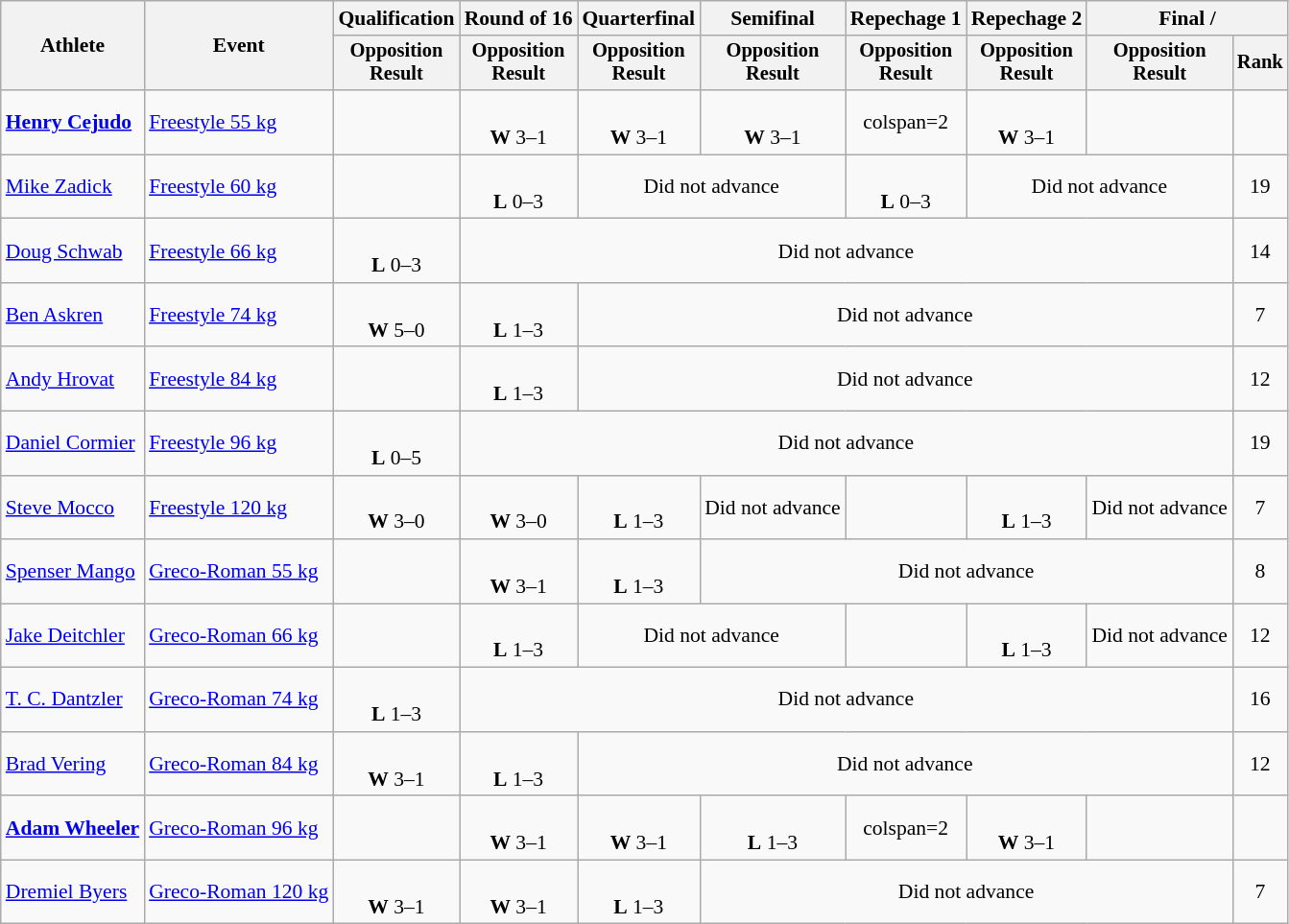<table class=wikitable style=font-size:90%;text-align:center>
<tr>
<th rowspan=2>Athlete</th>
<th rowspan=2>Event</th>
<th>Qualification</th>
<th>Round of 16</th>
<th>Quarterfinal</th>
<th>Semifinal</th>
<th>Repechage 1</th>
<th>Repechage 2</th>
<th colspan=2>Final / </th>
</tr>
<tr style=font-size:95%>
<th>Opposition<br>Result</th>
<th>Opposition<br>Result</th>
<th>Opposition<br>Result</th>
<th>Opposition<br>Result</th>
<th>Opposition<br>Result</th>
<th>Opposition<br>Result</th>
<th>Opposition<br>Result</th>
<th>Rank</th>
</tr>
<tr>
<td align=left><strong><a href='#'>Henry Cejudo</a></strong></td>
<td align=left><a href='#'>Freestyle 55 kg</a></td>
<td></td>
<td><br><strong>W</strong> 3–1 <sup></sup></td>
<td><br><strong>W</strong> 3–1 <sup></sup></td>
<td><br><strong>W</strong> 3–1 <sup></sup></td>
<td>colspan=2 </td>
<td><br><strong>W</strong> 3–1 <sup></sup></td>
<td></td>
</tr>
<tr>
<td align=left><a href='#'>Mike Zadick</a></td>
<td align=left><a href='#'>Freestyle 60 kg</a></td>
<td></td>
<td><br><strong>L</strong> 0–3 <sup></sup></td>
<td colspan=2>Did not advance</td>
<td><br><strong>L</strong> 0–3 <sup></sup></td>
<td colspan=2>Did not advance</td>
<td>19</td>
</tr>
<tr>
<td align=left><a href='#'>Doug Schwab</a></td>
<td align=left><a href='#'>Freestyle 66 kg</a></td>
<td><br><strong>L</strong> 0–3 <sup></sup></td>
<td colspan=6>Did not advance</td>
<td>14</td>
</tr>
<tr>
<td align=left><a href='#'>Ben Askren</a></td>
<td align=left><a href='#'>Freestyle 74 kg</a></td>
<td><br><strong>W</strong> 5–0 <sup></sup></td>
<td><br><strong>L</strong> 1–3 <sup></sup></td>
<td colspan=5>Did not advance</td>
<td>7</td>
</tr>
<tr>
<td align=left><a href='#'>Andy Hrovat</a></td>
<td align=left><a href='#'>Freestyle 84 kg</a></td>
<td></td>
<td><br><strong>L</strong> 1–3 <sup></sup></td>
<td colspan=5>Did not advance</td>
<td>12</td>
</tr>
<tr>
<td align=left><a href='#'>Daniel Cormier</a></td>
<td align=left><a href='#'>Freestyle 96 kg</a></td>
<td><br><strong>L</strong> 0–5 <sup></sup></td>
<td colspan=6>Did not advance</td>
<td>19</td>
</tr>
<tr>
<td align=left><a href='#'>Steve Mocco</a></td>
<td align=left><a href='#'>Freestyle 120 kg</a></td>
<td><br><strong>W</strong> 3–0 <sup></sup></td>
<td><br><strong>W</strong> 3–0 <sup></sup></td>
<td><br><strong>L</strong> 1–3 <sup></sup></td>
<td>Did not advance</td>
<td></td>
<td><br><strong>L</strong> 1–3 <sup></sup></td>
<td>Did not advance</td>
<td>7</td>
</tr>
<tr>
<td align=left><a href='#'>Spenser Mango</a></td>
<td align=left><a href='#'>Greco-Roman 55 kg</a></td>
<td></td>
<td><br><strong>W</strong> 3–1 <sup></sup></td>
<td><br><strong>L</strong> 1–3 <sup></sup></td>
<td colspan=4>Did not advance</td>
<td>8</td>
</tr>
<tr>
<td align=left><a href='#'>Jake Deitchler</a></td>
<td align=left><a href='#'>Greco-Roman 66 kg</a></td>
<td></td>
<td><br><strong>L</strong> 1–3 <sup></sup></td>
<td colspan=2>Did not advance</td>
<td></td>
<td><br><strong>L</strong> 1–3 <sup></sup></td>
<td>Did not advance</td>
<td>12</td>
</tr>
<tr>
<td align=left><a href='#'>T. C. Dantzler</a></td>
<td align=left><a href='#'>Greco-Roman 74 kg</a></td>
<td><br><strong>L</strong> 1–3 <sup></sup></td>
<td colspan=6>Did not advance</td>
<td>16</td>
</tr>
<tr>
<td align=left><a href='#'>Brad Vering</a></td>
<td align=left><a href='#'>Greco-Roman 84 kg</a></td>
<td><br><strong>W</strong> 3–1 <sup></sup></td>
<td><br><strong>L</strong> 1–3 <sup></sup></td>
<td colspan=5>Did not advance</td>
<td>12</td>
</tr>
<tr>
<td align=left><strong><a href='#'>Adam Wheeler</a></strong></td>
<td align=left><a href='#'>Greco-Roman 96 kg</a></td>
<td></td>
<td><br><strong>W</strong> 3–1 <sup></sup></td>
<td><br><strong>W</strong> 3–1 <sup></sup></td>
<td><br><strong>L</strong> 1–3 <sup></sup></td>
<td>colspan=2 </td>
<td><br><strong>W</strong> 3–1 <sup></sup></td>
<td></td>
</tr>
<tr>
<td align=left><a href='#'>Dremiel Byers</a></td>
<td align=left><a href='#'>Greco-Roman 120 kg</a></td>
<td><br><strong>W</strong> 3–1 <sup></sup></td>
<td><br><strong>W</strong> 3–1 <sup></sup></td>
<td><br><strong>L</strong> 1–3 <sup></sup></td>
<td colspan=4>Did not advance</td>
<td>7</td>
</tr>
</table>
